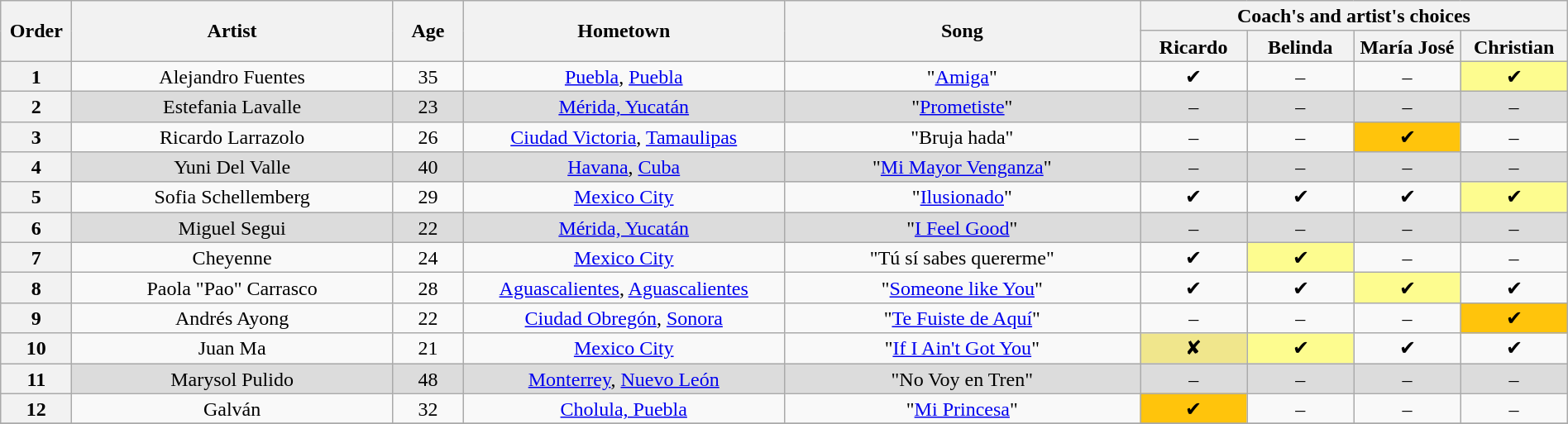<table class="wikitable" style="text-align:center; line-height:17px; width:100%">
<tr>
<th scope="col" rowspan="2" style="width:04%">Order</th>
<th scope="col" rowspan="2" style="width:18%">Artist</th>
<th scope="col" rowspan="2" style="width:04%">Age</th>
<th scope="col" rowspan="2" style="width:18%">Hometown</th>
<th scope="col" rowspan="2" style="width:20%">Song</th>
<th scope="col" colspan="4" style="width:24%">Coach's and artist's choices</th>
</tr>
<tr>
<th style="width:06%">Ricardo</th>
<th style="width:06%">Belinda</th>
<th style="width:06%">María José</th>
<th style="width:06%">Christian</th>
</tr>
<tr>
<th>1</th>
<td>Alejandro Fuentes</td>
<td>35</td>
<td><a href='#'>Puebla</a>, <a href='#'>Puebla</a></td>
<td>"<a href='#'>Amiga</a>"</td>
<td>✔</td>
<td>–</td>
<td>–</td>
<td style="background:#fdfc8f">✔</td>
</tr>
<tr style="background:#dcdcdc">
<th>2</th>
<td>Estefania Lavalle</td>
<td>23</td>
<td><a href='#'>Mérida, Yucatán</a></td>
<td>"<a href='#'>Prometiste</a>"</td>
<td>–</td>
<td>–</td>
<td>–</td>
<td>–</td>
</tr>
<tr>
<th>3</th>
<td>Ricardo Larrazolo</td>
<td>26</td>
<td><a href='#'>Ciudad Victoria</a>, <a href='#'>Tamaulipas</a></td>
<td>"Bruja hada"</td>
<td>–</td>
<td>–</td>
<td style="background:#ffc40c">✔</td>
<td>–</td>
</tr>
<tr style="background:#dcdcdc">
<th>4</th>
<td>Yuni Del Valle</td>
<td>40</td>
<td><a href='#'>Havana</a>, <a href='#'>Cuba</a></td>
<td>"<a href='#'>Mi Mayor Venganza</a>"</td>
<td>–</td>
<td>–</td>
<td>–</td>
<td>–</td>
</tr>
<tr>
<th>5</th>
<td>Sofia Schellemberg</td>
<td>29</td>
<td><a href='#'>Mexico City</a></td>
<td>"<a href='#'>Ilusionado</a>"</td>
<td>✔</td>
<td>✔</td>
<td>✔</td>
<td style="background:#fdfc8f">✔</td>
</tr>
<tr style="background:#dcdcdc">
<th>6</th>
<td>Miguel Segui</td>
<td>22</td>
<td><a href='#'>Mérida, Yucatán</a></td>
<td>"<a href='#'>I Feel Good</a>"</td>
<td>–</td>
<td>–</td>
<td>–</td>
<td>–</td>
</tr>
<tr>
<th>7</th>
<td>Cheyenne</td>
<td>24</td>
<td><a href='#'>Mexico City</a></td>
<td>"Tú sí sabes quererme"</td>
<td>✔</td>
<td style="background:#fdfc8f">✔</td>
<td>–</td>
<td>–</td>
</tr>
<tr>
<th>8</th>
<td>Paola "Pao" Carrasco</td>
<td>28</td>
<td><a href='#'>Aguascalientes</a>, <a href='#'>Aguascalientes</a></td>
<td>"<a href='#'>Someone like You</a>"</td>
<td>✔</td>
<td>✔</td>
<td style="background:#fdfc8f">✔</td>
<td>✔</td>
</tr>
<tr>
<th>9</th>
<td>Andrés Ayong</td>
<td>22</td>
<td><a href='#'>Ciudad Obregón</a>, <a href='#'>Sonora</a></td>
<td>"<a href='#'>Te Fuiste de Aquí</a>"</td>
<td>–</td>
<td>–</td>
<td>–</td>
<td style="background:#ffc40c">✔</td>
</tr>
<tr>
<th>10</th>
<td>Juan Ma</td>
<td>21</td>
<td><a href='#'>Mexico City</a></td>
<td>"<a href='#'>If I Ain't Got You</a>"</td>
<td style="background:khaki">✘</td>
<td style="background:#fdfc8f">✔</td>
<td>✔</td>
<td>✔</td>
</tr>
<tr style="background:#dcdcdc">
<th>11</th>
<td>Marysol Pulido</td>
<td>48</td>
<td><a href='#'>Monterrey</a>, <a href='#'>Nuevo León</a></td>
<td>"No Voy en Tren"</td>
<td>–</td>
<td>–</td>
<td>–</td>
<td>–</td>
</tr>
<tr>
<th>12</th>
<td>Galván</td>
<td>32</td>
<td><a href='#'>Cholula, Puebla</a></td>
<td>"<a href='#'>Mi Princesa</a>"</td>
<td style="background:#ffc40c">✔</td>
<td>–</td>
<td>–</td>
<td>–</td>
</tr>
<tr>
</tr>
</table>
